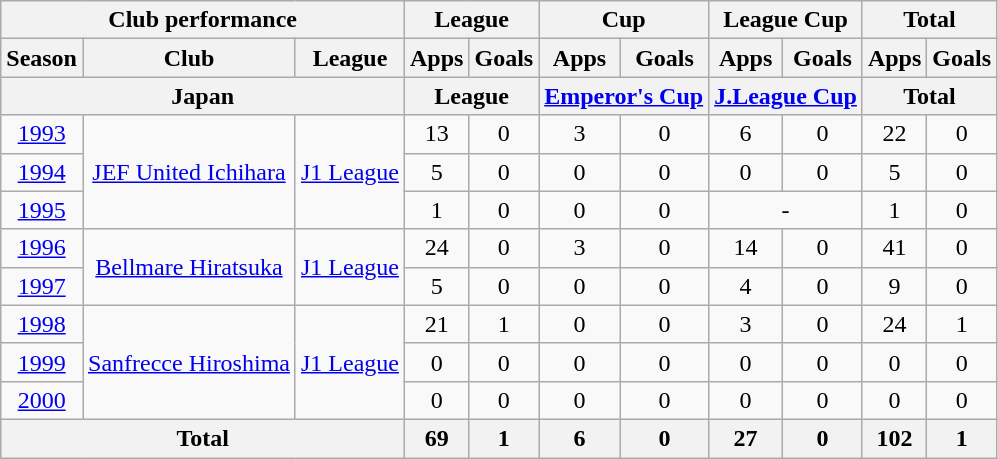<table class="wikitable" style="text-align:center;">
<tr>
<th colspan=3>Club performance</th>
<th colspan=2>League</th>
<th colspan=2>Cup</th>
<th colspan=2>League Cup</th>
<th colspan=2>Total</th>
</tr>
<tr>
<th>Season</th>
<th>Club</th>
<th>League</th>
<th>Apps</th>
<th>Goals</th>
<th>Apps</th>
<th>Goals</th>
<th>Apps</th>
<th>Goals</th>
<th>Apps</th>
<th>Goals</th>
</tr>
<tr>
<th colspan=3>Japan</th>
<th colspan=2>League</th>
<th colspan=2><a href='#'>Emperor's Cup</a></th>
<th colspan=2><a href='#'>J.League Cup</a></th>
<th colspan=2>Total</th>
</tr>
<tr>
<td><a href='#'>1993</a></td>
<td rowspan="3"><a href='#'>JEF United Ichihara</a></td>
<td rowspan="3"><a href='#'>J1 League</a></td>
<td>13</td>
<td>0</td>
<td>3</td>
<td>0</td>
<td>6</td>
<td>0</td>
<td>22</td>
<td>0</td>
</tr>
<tr>
<td><a href='#'>1994</a></td>
<td>5</td>
<td>0</td>
<td>0</td>
<td>0</td>
<td>0</td>
<td>0</td>
<td>5</td>
<td>0</td>
</tr>
<tr>
<td><a href='#'>1995</a></td>
<td>1</td>
<td>0</td>
<td>0</td>
<td>0</td>
<td colspan="2">-</td>
<td>1</td>
<td>0</td>
</tr>
<tr>
<td><a href='#'>1996</a></td>
<td rowspan="2"><a href='#'>Bellmare Hiratsuka</a></td>
<td rowspan="2"><a href='#'>J1 League</a></td>
<td>24</td>
<td>0</td>
<td>3</td>
<td>0</td>
<td>14</td>
<td>0</td>
<td>41</td>
<td>0</td>
</tr>
<tr>
<td><a href='#'>1997</a></td>
<td>5</td>
<td>0</td>
<td>0</td>
<td>0</td>
<td>4</td>
<td>0</td>
<td>9</td>
<td>0</td>
</tr>
<tr>
<td><a href='#'>1998</a></td>
<td rowspan="3"><a href='#'>Sanfrecce Hiroshima</a></td>
<td rowspan="3"><a href='#'>J1 League</a></td>
<td>21</td>
<td>1</td>
<td>0</td>
<td>0</td>
<td>3</td>
<td>0</td>
<td>24</td>
<td>1</td>
</tr>
<tr>
<td><a href='#'>1999</a></td>
<td>0</td>
<td>0</td>
<td>0</td>
<td>0</td>
<td>0</td>
<td>0</td>
<td>0</td>
<td>0</td>
</tr>
<tr>
<td><a href='#'>2000</a></td>
<td>0</td>
<td>0</td>
<td>0</td>
<td>0</td>
<td>0</td>
<td>0</td>
<td>0</td>
<td>0</td>
</tr>
<tr>
<th colspan=3>Total</th>
<th>69</th>
<th>1</th>
<th>6</th>
<th>0</th>
<th>27</th>
<th>0</th>
<th>102</th>
<th>1</th>
</tr>
</table>
